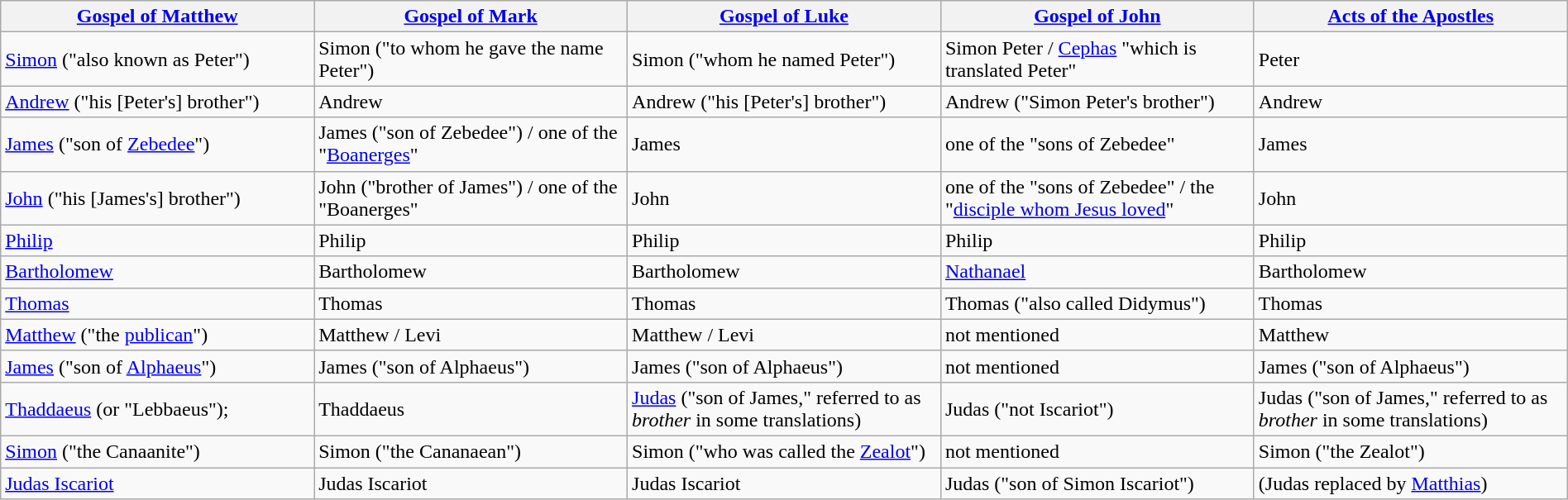<table class="wikitable sortable" style="text-align:left; width:100%;">
<tr>
<th style="width:20%"><a href='#'>Gospel of Matthew</a></th>
<th style="width:20%"><a href='#'>Gospel of Mark</a></th>
<th style="width:20%"><a href='#'>Gospel of Luke</a></th>
<th style="width:20%"><a href='#'>Gospel of John</a></th>
<th style="width:20%"><a href='#'>Acts of the Apostles</a></th>
</tr>
<tr>
<td><a href='#'>Simon</a> ("also known as Peter")</td>
<td>Simon ("to whom he gave the name Peter")</td>
<td>Simon ("whom he named Peter")</td>
<td>Simon Peter / <a href='#'>Cephas</a> "which is translated Peter"</td>
<td>Peter</td>
</tr>
<tr>
<td><a href='#'>Andrew</a> ("his [Peter's] brother")</td>
<td>Andrew</td>
<td>Andrew ("his [Peter's] brother")</td>
<td>Andrew ("Simon Peter's brother")</td>
<td>Andrew</td>
</tr>
<tr>
<td><a href='#'>James</a> ("son of <a href='#'>Zebedee</a>")</td>
<td>James ("son of Zebedee") / one of the "<a href='#'>Boanerges</a>"</td>
<td>James</td>
<td>one of the "sons of Zebedee"</td>
<td>James</td>
</tr>
<tr>
<td><a href='#'>John</a> ("his [James's] brother")</td>
<td>John ("brother of James") / one of the "Boanerges"</td>
<td>John</td>
<td>one of the "sons of Zebedee" / the "<a href='#'>disciple whom Jesus loved</a>"</td>
<td>John</td>
</tr>
<tr>
<td><a href='#'>Philip</a></td>
<td>Philip</td>
<td>Philip</td>
<td>Philip</td>
<td>Philip</td>
</tr>
<tr>
<td><a href='#'>Bartholomew</a></td>
<td>Bartholomew</td>
<td>Bartholomew</td>
<td><a href='#'>Nathanael</a></td>
<td>Bartholomew</td>
</tr>
<tr>
<td><a href='#'>Thomas</a></td>
<td>Thomas</td>
<td>Thomas</td>
<td>Thomas ("also called Didymus")</td>
<td>Thomas</td>
</tr>
<tr>
<td><a href='#'>Matthew</a> ("the <a href='#'>publican</a>")</td>
<td>Matthew / Levi</td>
<td>Matthew / Levi</td>
<td>not mentioned</td>
<td>Matthew</td>
</tr>
<tr>
<td><a href='#'>James</a> ("son of <a href='#'>Alphaeus</a>")</td>
<td>James ("son of Alphaeus")</td>
<td>James ("son of Alphaeus")</td>
<td>not mentioned</td>
<td>James ("son of Alphaeus")</td>
</tr>
<tr>
<td><a href='#'>Thaddaeus</a> (or "Lebbaeus");</td>
<td>Thaddaeus</td>
<td><a href='#'>Judas</a> ("son of James," referred to as <em>brother</em> in some translations)</td>
<td>Judas ("not Iscariot")</td>
<td>Judas ("son of James," referred to as <em>brother</em> in some translations)</td>
</tr>
<tr>
<td><a href='#'>Simon</a> ("the Canaanite")</td>
<td>Simon ("the Cananaean")</td>
<td>Simon ("who was called the <a href='#'>Zealot</a>")</td>
<td>not mentioned</td>
<td>Simon ("the Zealot")</td>
</tr>
<tr>
<td><a href='#'>Judas Iscariot</a></td>
<td>Judas Iscariot</td>
<td>Judas Iscariot</td>
<td>Judas ("son of Simon Iscariot")</td>
<td>(Judas replaced by <a href='#'>Matthias</a>)</td>
</tr>
</table>
